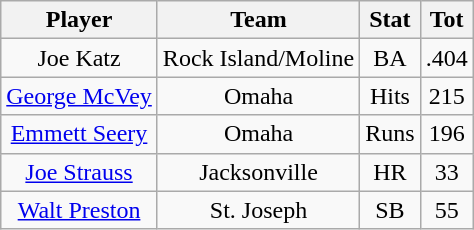<table class="wikitable" style="text-align:center">
<tr>
<th>Player</th>
<th>Team</th>
<th>Stat</th>
<th>Tot</th>
</tr>
<tr>
<td>Joe Katz</td>
<td>Rock Island/Moline</td>
<td>BA</td>
<td>.404</td>
</tr>
<tr>
<td><a href='#'>George McVey</a></td>
<td>Omaha</td>
<td>Hits</td>
<td>215</td>
</tr>
<tr>
<td><a href='#'>Emmett Seery</a></td>
<td>Omaha</td>
<td>Runs</td>
<td>196</td>
</tr>
<tr>
<td><a href='#'>Joe Strauss</a></td>
<td>Jacksonville</td>
<td>HR</td>
<td>33</td>
</tr>
<tr>
<td><a href='#'>Walt Preston</a></td>
<td>St. Joseph</td>
<td>SB</td>
<td>55</td>
</tr>
</table>
